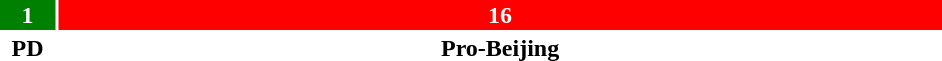<table style="width:50%; text-align:center;">
<tr style="color:white;">
<td style="background:green; width:5.88%;"><strong>1</strong></td>
<td style="background:red; width:94.12%;"><strong>16</strong></td>
</tr>
<tr>
<td><span><strong>PD</strong></span></td>
<td><span><strong>Pro-Beijing</strong></span></td>
</tr>
</table>
